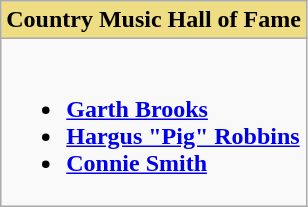<table class="wikitable">
<tr>
<th style="background:#EEDD82; width=50%">Country Music Hall of Fame</th>
</tr>
<tr>
<td valign="top"><br><ul><li><strong><a href='#'>Garth Brooks</a></strong></li><li><strong><a href='#'>Hargus "Pig" Robbins</a></strong></li><li><strong><a href='#'>Connie Smith</a></strong></li></ul></td>
</tr>
</table>
